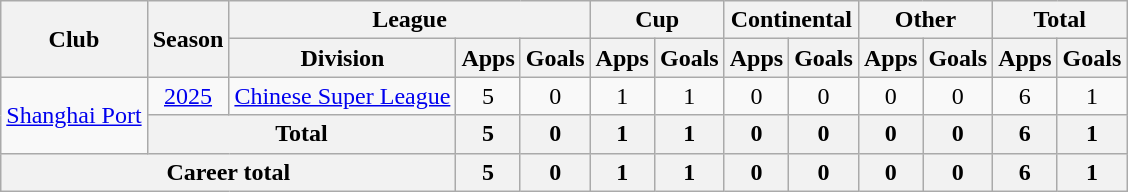<table class="wikitable" style="text-align: center">
<tr>
<th rowspan="2">Club</th>
<th rowspan="2">Season</th>
<th colspan="3">League</th>
<th colspan="2">Cup</th>
<th colspan="2">Continental</th>
<th colspan="2">Other</th>
<th colspan="2">Total</th>
</tr>
<tr>
<th>Division</th>
<th>Apps</th>
<th>Goals</th>
<th>Apps</th>
<th>Goals</th>
<th>Apps</th>
<th>Goals</th>
<th>Apps</th>
<th>Goals</th>
<th>Apps</th>
<th>Goals</th>
</tr>
<tr>
<td rowspan="2"><a href='#'>Shanghai Port</a></td>
<td><a href='#'>2025</a></td>
<td rowspan="1"><a href='#'>Chinese Super League</a></td>
<td>5</td>
<td>0</td>
<td>1</td>
<td>1</td>
<td>0</td>
<td>0</td>
<td>0</td>
<td>0</td>
<td>6</td>
<td>1</td>
</tr>
<tr>
<th colspan=2>Total</th>
<th>5</th>
<th>0</th>
<th>1</th>
<th>1</th>
<th>0</th>
<th>0</th>
<th>0</th>
<th>0</th>
<th>6</th>
<th>1</th>
</tr>
<tr>
<th colspan=3>Career total</th>
<th>5</th>
<th>0</th>
<th>1</th>
<th>1</th>
<th>0</th>
<th>0</th>
<th>0</th>
<th>0</th>
<th>6</th>
<th>1</th>
</tr>
</table>
